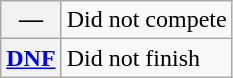<table class="wikitable">
<tr>
<th scope="row">—</th>
<td>Did not compete</td>
</tr>
<tr>
<th scope="row"><a href='#'>DNF</a></th>
<td>Did not finish</td>
</tr>
</table>
